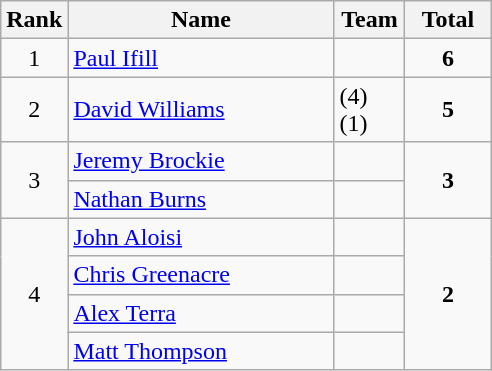<table class="wikitable" style="text-align:center;">
<tr>
<th width=30>Rank</th>
<th width=170>Name</th>
<th width=40>Team</th>
<th width=50>Total</th>
</tr>
<tr>
<td>1</td>
<td align=left> <a href='#'>Paul Ifill</a></td>
<td align=left></td>
<td><strong>6</strong></td>
</tr>
<tr>
<td>2</td>
<td align=left> <a href='#'>David Williams</a></td>
<td align=left> (4)<br> (1)</td>
<td><strong>5</strong></td>
</tr>
<tr>
<td rowspan=2>3</td>
<td align=left> <a href='#'>Jeremy Brockie</a></td>
<td align=left></td>
<td rowspan=2><strong>3</strong></td>
</tr>
<tr>
<td align=left> <a href='#'>Nathan Burns</a></td>
<td align=left></td>
</tr>
<tr>
<td rowspan=4>4</td>
<td align=left> <a href='#'>John Aloisi</a></td>
<td align=left></td>
<td rowspan=4><strong>2</strong></td>
</tr>
<tr>
<td align=left> <a href='#'>Chris Greenacre</a></td>
<td align=left></td>
</tr>
<tr>
<td align=left> <a href='#'>Alex Terra</a></td>
<td align=left></td>
</tr>
<tr>
<td align=left> <a href='#'>Matt Thompson</a></td>
<td align=left></td>
</tr>
</table>
